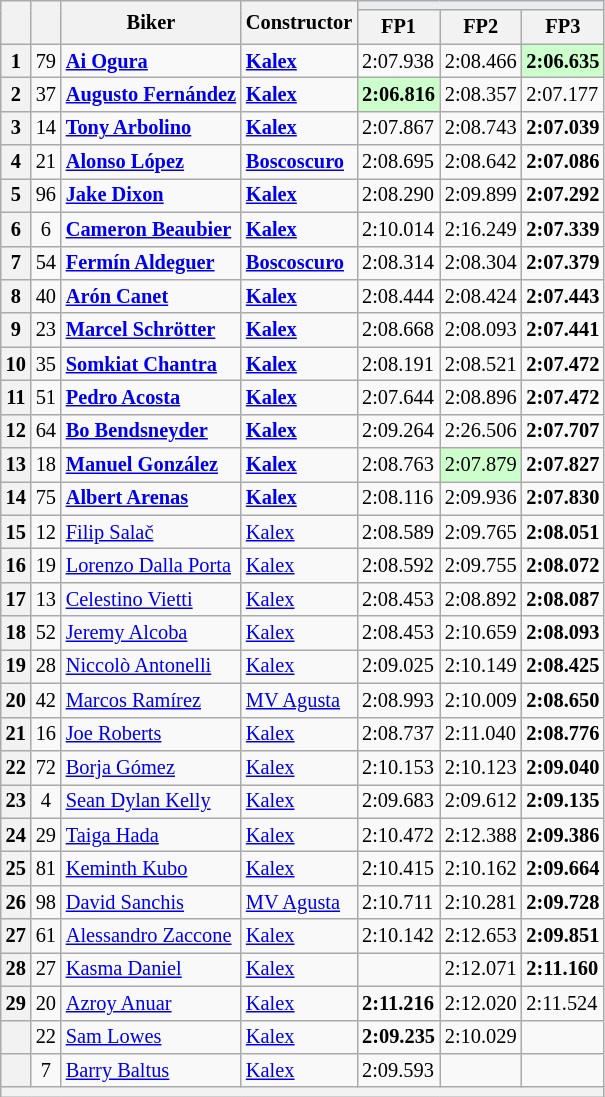<table class="wikitable sortable" style="font-size: 85%;">
<tr>
<th rowspan="2"></th>
<th rowspan="2"></th>
<th rowspan="2">Biker</th>
<th rowspan="2">Constructor</th>
<th colspan="3" style="background:#eaecf0; text-align:center;"></th>
</tr>
<tr>
<th scope="col">FP1</th>
<th scope="col">FP2</th>
<th scope="col">FP3</th>
</tr>
<tr>
<th scope="row">1</th>
<td align="center">79</td>
<td> <strong><a href='#'>Ai Ogura</a></strong></td>
<td><strong><a href='#'>Kalex</a></strong></td>
<td>2:07.938</td>
<td>2:08.466</td>
<td style="background:#ccffcc;"><strong>2:06.635</strong></td>
</tr>
<tr>
<th scope="row">2</th>
<td align="center">37</td>
<td><strong> <a href='#'>Augusto Fernández</a></strong></td>
<td><strong><a href='#'>Kalex</a></strong></td>
<td style="background:#ccffcc;"><strong>2:06.816</strong></td>
<td>2:08.357</td>
<td>2:07.177</td>
</tr>
<tr>
<th scope="row">3</th>
<td align="center">14</td>
<td><strong> <a href='#'>Tony Arbolino</a></strong></td>
<td><strong><a href='#'>Kalex</a></strong></td>
<td>2:07.867</td>
<td>2:08.743</td>
<td><strong>2:07.039</strong></td>
</tr>
<tr>
<th scope="row">4</th>
<td align="center">21</td>
<td><strong> <a href='#'>Alonso López</a></strong></td>
<td><strong><a href='#'>Boscoscuro</a></strong></td>
<td>2:08.695</td>
<td>2:08.642</td>
<td><strong>2:07.086</strong></td>
</tr>
<tr>
<th scope="row">5</th>
<td align="center">96</td>
<td><strong></strong> <strong><a href='#'>Jake Dixon</a></strong></td>
<td><strong><a href='#'>Kalex</a></strong></td>
<td>2:08.290</td>
<td>2:09.899</td>
<td><strong>2:07.292</strong></td>
</tr>
<tr>
<th scope="row">6</th>
<td align="center">6</td>
<td> <strong><a href='#'>Cameron Beaubier</a></strong></td>
<td><strong><a href='#'>Kalex</a></strong></td>
<td>2:10.014</td>
<td>2:16.249</td>
<td><strong>2:07.339</strong></td>
</tr>
<tr>
<th scope="row">7</th>
<td align="center">54</td>
<td><strong></strong> <strong><a href='#'>Fermín Aldeguer</a></strong></td>
<td><strong><a href='#'>Boscoscuro</a></strong></td>
<td>2:08.314</td>
<td>2:08.304</td>
<td><strong>2:07.379</strong></td>
</tr>
<tr>
<th scope="row">8</th>
<td align="center">40</td>
<td><strong> <a href='#'>Arón Canet</a></strong></td>
<td><strong><a href='#'>Kalex</a></strong></td>
<td>2:08.444</td>
<td>2:08.424</td>
<td><strong>2:07.443</strong></td>
</tr>
<tr>
<th scope="row">9</th>
<td align="center">23</td>
<td><strong> <a href='#'>Marcel Schrötter</a></strong></td>
<td><strong><a href='#'>Kalex</a></strong></td>
<td>2:08.668</td>
<td>2:08.093</td>
<td><strong>2:07.441</strong></td>
</tr>
<tr>
<th scope="row">10</th>
<td align="center">35</td>
<td><strong> <a href='#'>Somkiat Chantra</a></strong></td>
<td><strong><a href='#'>Kalex</a></strong></td>
<td>2:08.191</td>
<td>2:08.521</td>
<td><strong>2:07.472</strong></td>
</tr>
<tr>
<th scope="row">11</th>
<td align="center">51</td>
<td><strong> <a href='#'>Pedro Acosta</a></strong></td>
<td><strong><a href='#'>Kalex</a></strong></td>
<td>2:07.644</td>
<td>2:08.896</td>
<td><strong>2:07.472</strong></td>
</tr>
<tr>
<th scope="row">12</th>
<td align="center">64</td>
<td><strong> <a href='#'>Bo Bendsneyder</a></strong></td>
<td><strong><a href='#'>Kalex</a></strong></td>
<td>2:09.264</td>
<td>2:26.506</td>
<td><strong>2:07.707</strong></td>
</tr>
<tr>
<th scope="row">13</th>
<td align="center">18</td>
<td><strong> <a href='#'>Manuel González</a></strong></td>
<td><strong><a href='#'>Kalex</a></strong></td>
<td>2:08.763</td>
<td style="background:#ccffcc;">2:07.879</td>
<td><strong>2:07.827</strong></td>
</tr>
<tr>
<th scope="row">14</th>
<td align="center">75</td>
<td><strong> <a href='#'>Albert Arenas</a></strong></td>
<td><strong><a href='#'>Kalex</a></strong></td>
<td>2:08.116</td>
<td>2:09.936</td>
<td><strong>2:07.830</strong></td>
</tr>
<tr>
<th scope="row">15</th>
<td align="center">12</td>
<td> <a href='#'>Filip Salač</a></td>
<td><a href='#'>Kalex</a></td>
<td>2:08.589</td>
<td>2:09.765</td>
<td><strong>2:08.051</strong></td>
</tr>
<tr>
<th scope="row">16</th>
<td align="center">19</td>
<td> <a href='#'>Lorenzo Dalla Porta</a></td>
<td><a href='#'>Kalex</a></td>
<td>2:08.592</td>
<td>2:09.755</td>
<td><strong>2:08.072</strong></td>
</tr>
<tr>
<th scope="row">17</th>
<td align="center">13</td>
<td> <a href='#'>Celestino Vietti</a></td>
<td><a href='#'>Kalex</a></td>
<td>2:08.453</td>
<td>2:08.892</td>
<td><strong>2:08.087</strong></td>
</tr>
<tr>
<th scope="row">18</th>
<td align="center">52</td>
<td> <a href='#'>Jeremy Alcoba</a></td>
<td><a href='#'>Kalex</a></td>
<td>2:08.453</td>
<td>2:10.659</td>
<td><strong>2:08.093</strong></td>
</tr>
<tr>
<th scope="row">19</th>
<td align="center">28</td>
<td> <a href='#'>Niccolò Antonelli</a></td>
<td><a href='#'>Kalex</a></td>
<td>2:09.025</td>
<td>2:10.149</td>
<td><strong>2:08.425</strong></td>
</tr>
<tr>
<th scope="row">20</th>
<td align="center">42</td>
<td> <a href='#'>Marcos Ramírez</a></td>
<td><a href='#'>MV Agusta</a></td>
<td>2:08.993</td>
<td>2:10.009</td>
<td><strong>2:08.650</strong></td>
</tr>
<tr>
<th scope="row">21</th>
<td align="center">16</td>
<td> <a href='#'>Joe Roberts</a></td>
<td><a href='#'>Kalex</a></td>
<td>2:08.737</td>
<td>2:11.040</td>
<td><strong>2:08.776</strong></td>
</tr>
<tr>
<th scope="row">22</th>
<td align="center">72</td>
<td> <a href='#'>Borja Gómez</a></td>
<td><a href='#'>Kalex</a></td>
<td>2:10.153</td>
<td>2:10.123</td>
<td><strong>2:09.040</strong></td>
</tr>
<tr>
<th scope="row">23</th>
<td align="center">4</td>
<td> <a href='#'>Sean Dylan Kelly</a></td>
<td><a href='#'>Kalex</a></td>
<td>2:09.683</td>
<td>2:09.612</td>
<td><strong>2:09.135</strong></td>
</tr>
<tr>
<th scope="row">24</th>
<td align="center">29</td>
<td> <a href='#'>Taiga Hada</a></td>
<td><a href='#'>Kalex</a></td>
<td>2:10.472</td>
<td>2:12.388</td>
<td><strong>2:09.386</strong></td>
</tr>
<tr>
<th scope="row">25</th>
<td align="center">81</td>
<td> <a href='#'>Keminth Kubo</a></td>
<td><a href='#'>Kalex</a></td>
<td>2:10.415</td>
<td>2:10.162</td>
<td><strong>2:09.664</strong></td>
</tr>
<tr>
<th scope="row">26</th>
<td align="center">98</td>
<td> <a href='#'>David Sanchis</a></td>
<td><a href='#'>MV Agusta</a></td>
<td>2:10.711</td>
<td>2:10.281</td>
<td><strong>2:09.728</strong></td>
</tr>
<tr>
<th scope="row">27</th>
<td align="center">61</td>
<td> <a href='#'>Alessandro Zaccone</a></td>
<td><a href='#'>Kalex</a></td>
<td>2:10.142</td>
<td>2:12.653</td>
<td><strong>2:09.851</strong></td>
</tr>
<tr>
<th scope="row">28</th>
<td align="center">27</td>
<td> <a href='#'>Kasma Daniel</a></td>
<td><a href='#'>Kalex</a></td>
<td></td>
<td>2:12.071</td>
<td><strong>2:11.160</strong></td>
</tr>
<tr>
<th scope="row">29</th>
<td align="center">20</td>
<td> <a href='#'>Azroy Anuar</a></td>
<td><a href='#'>Kalex</a></td>
<td><strong>2:11.216</strong></td>
<td>2:12.020</td>
<td>2:11.524</td>
</tr>
<tr>
<th scope="row"></th>
<td align="center">22</td>
<td> <a href='#'>Sam Lowes</a></td>
<td><a href='#'>Kalex</a></td>
<td><strong>2:09.235</strong></td>
<td>2:10.029</td>
<td></td>
</tr>
<tr>
<th scope="row"></th>
<td align="center">7</td>
<td> <a href='#'>Barry Baltus</a></td>
<td><a href='#'>Kalex</a></td>
<td>2:09.593</td>
<td></td>
<td></td>
</tr>
<tr>
<th colspan="7"></th>
</tr>
</table>
